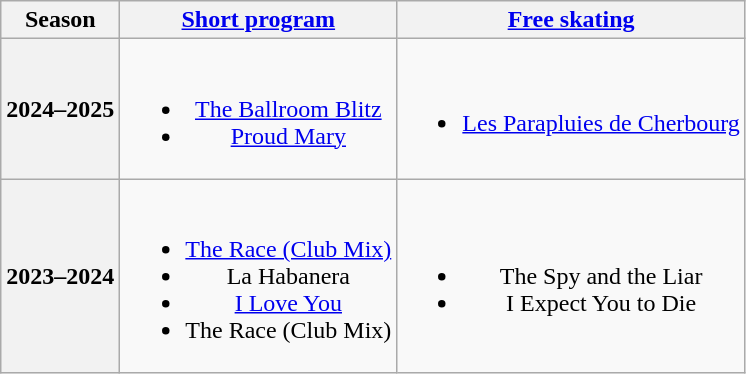<table class="wikitable" style="text-align:center">
<tr>
<th>Season</th>
<th><a href='#'>Short program</a></th>
<th><a href='#'>Free skating</a></th>
</tr>
<tr>
<th>2024–2025 <br></th>
<td><br><ul><li><a href='#'>The Ballroom Blitz</a> <br> </li><li><a href='#'>Proud Mary</a> <br> </li></ul></td>
<td><br><ul><li><a href='#'>Les Parapluies de Cherbourg</a> <br> </li></ul></td>
</tr>
<tr>
<th>2023–2024 <br></th>
<td><br><ul><li><a href='#'>The Race (Club Mix)</a></li><li>La Habanera</li><li><a href='#'>I Love You</a></li><li>The Race (Club Mix) <br> </li></ul></td>
<td><br><ul><li>The Spy and the Liar <br> </li><li>I Expect You to Die <br> </li></ul></td>
</tr>
</table>
